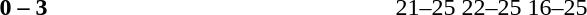<table>
<tr>
<th width=200></th>
<th width=80></th>
<th width=200></th>
<th width=220></th>
</tr>
<tr>
<td align=right></td>
<td align=center><strong>0 – 3</strong></td>
<td><strong></strong></td>
<td>21–25 22–25 16–25</td>
</tr>
</table>
